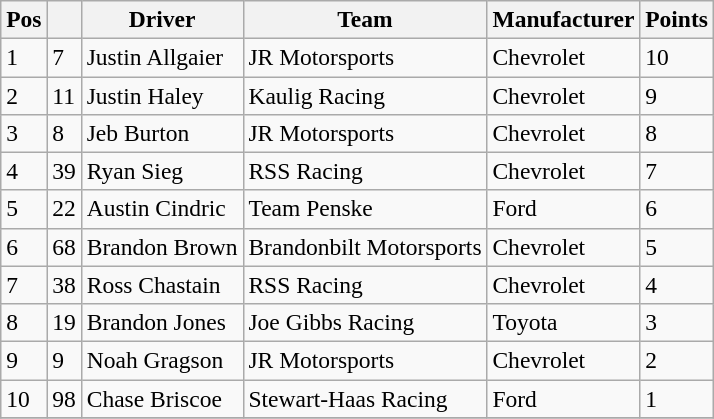<table class="wikitable" style="font-size:98%">
<tr>
<th>Pos</th>
<th></th>
<th>Driver</th>
<th>Team</th>
<th>Manufacturer</th>
<th>Points</th>
</tr>
<tr>
<td>1</td>
<td>7</td>
<td>Justin Allgaier</td>
<td>JR Motorsports</td>
<td>Chevrolet</td>
<td>10</td>
</tr>
<tr>
<td>2</td>
<td>11</td>
<td>Justin Haley</td>
<td>Kaulig Racing</td>
<td>Chevrolet</td>
<td>9</td>
</tr>
<tr>
<td>3</td>
<td>8</td>
<td>Jeb Burton</td>
<td>JR Motorsports</td>
<td>Chevrolet</td>
<td>8</td>
</tr>
<tr>
<td>4</td>
<td>39</td>
<td>Ryan Sieg</td>
<td>RSS Racing</td>
<td>Chevrolet</td>
<td>7</td>
</tr>
<tr>
<td>5</td>
<td>22</td>
<td>Austin Cindric</td>
<td>Team Penske</td>
<td>Ford</td>
<td>6</td>
</tr>
<tr>
<td>6</td>
<td>68</td>
<td>Brandon Brown</td>
<td>Brandonbilt Motorsports</td>
<td>Chevrolet</td>
<td>5</td>
</tr>
<tr>
<td>7</td>
<td>38</td>
<td>Ross Chastain</td>
<td>RSS Racing</td>
<td>Chevrolet</td>
<td>4</td>
</tr>
<tr>
<td>8</td>
<td>19</td>
<td>Brandon Jones</td>
<td>Joe Gibbs Racing</td>
<td>Toyota</td>
<td>3</td>
</tr>
<tr>
<td>9</td>
<td>9</td>
<td>Noah Gragson</td>
<td>JR Motorsports</td>
<td>Chevrolet</td>
<td>2</td>
</tr>
<tr>
<td>10</td>
<td>98</td>
<td>Chase Briscoe</td>
<td>Stewart-Haas Racing</td>
<td>Ford</td>
<td>1</td>
</tr>
<tr>
</tr>
</table>
